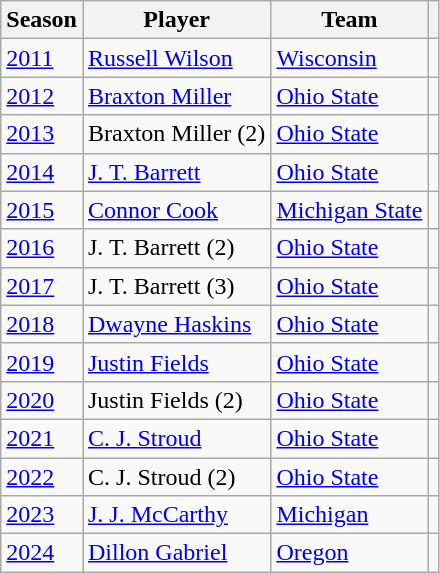<table class="wikitable sortable">
<tr>
<th>Season</th>
<th>Player</th>
<th>Team</th>
<th></th>
</tr>
<tr>
<td><a href='#'>2011</a></td>
<td><a href='#'>Russell Wilson</a></td>
<td><a href='#'>Wisconsin</a></td>
<td></td>
</tr>
<tr>
<td><a href='#'>2012</a></td>
<td><a href='#'>Braxton Miller</a></td>
<td><a href='#'>Ohio State</a></td>
<td></td>
</tr>
<tr>
<td><a href='#'>2013</a></td>
<td>Braxton Miller (2)</td>
<td><a href='#'>Ohio State</a></td>
<td></td>
</tr>
<tr>
<td><a href='#'>2014</a></td>
<td><a href='#'>J. T. Barrett</a></td>
<td><a href='#'>Ohio State</a></td>
<td></td>
</tr>
<tr>
<td><a href='#'>2015</a></td>
<td><a href='#'>Connor Cook</a></td>
<td><a href='#'>Michigan State</a></td>
<td></td>
</tr>
<tr>
<td><a href='#'>2016</a></td>
<td>J. T. Barrett (2)</td>
<td><a href='#'>Ohio State</a></td>
<td></td>
</tr>
<tr>
<td><a href='#'>2017</a></td>
<td>J. T. Barrett (3)</td>
<td><a href='#'>Ohio State</a></td>
<td></td>
</tr>
<tr>
<td><a href='#'>2018</a></td>
<td><a href='#'>Dwayne Haskins</a></td>
<td><a href='#'>Ohio State</a></td>
<td></td>
</tr>
<tr>
<td><a href='#'>2019</a></td>
<td><a href='#'>Justin Fields</a></td>
<td><a href='#'>Ohio State</a></td>
<td></td>
</tr>
<tr>
<td><a href='#'>2020</a></td>
<td>Justin Fields (2)</td>
<td><a href='#'>Ohio State</a></td>
<td></td>
</tr>
<tr>
<td><a href='#'>2021</a></td>
<td><a href='#'>C. J. Stroud</a></td>
<td><a href='#'>Ohio State</a></td>
<td></td>
</tr>
<tr>
<td><a href='#'>2022</a></td>
<td>C. J. Stroud (2)</td>
<td><a href='#'>Ohio State</a></td>
<td></td>
</tr>
<tr>
<td><a href='#'>2023</a></td>
<td><a href='#'>J. J. McCarthy</a></td>
<td><a href='#'>Michigan</a></td>
<td></td>
</tr>
<tr>
<td><a href='#'>2024</a></td>
<td><a href='#'>Dillon Gabriel</a></td>
<td><a href='#'>Oregon</a></td>
<td></td>
</tr>
</table>
